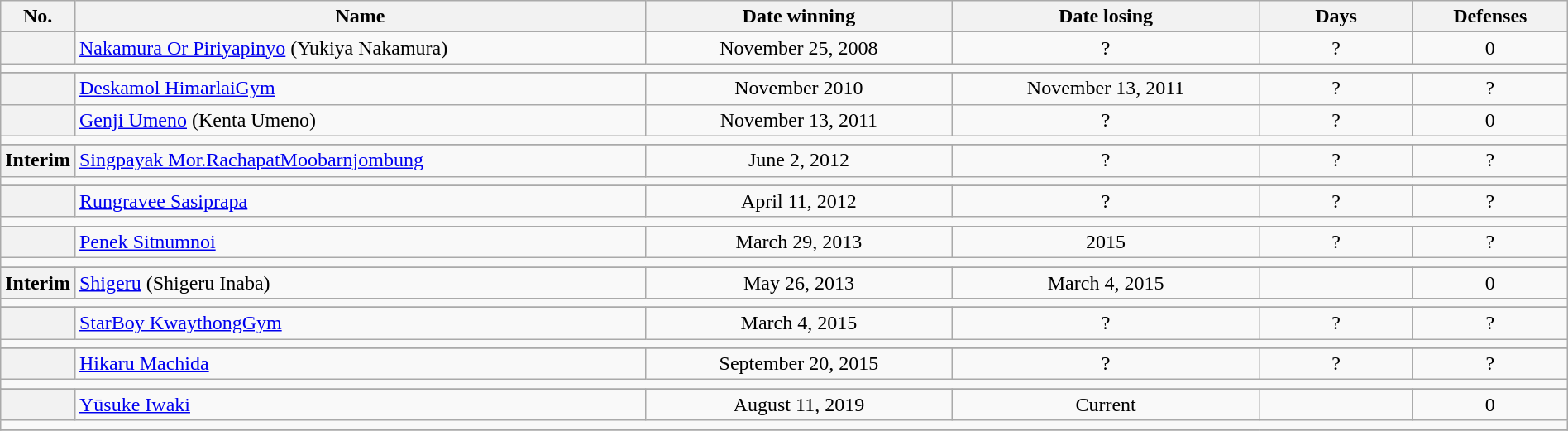<table class="wikitable" width=100%>
<tr>
<th style="width:1%;">No.</th>
<th style="width:37%;">Name</th>
<th style="width:20%;">Date winning</th>
<th style="width:20%;">Date losing</th>
<th data-sort-type="number" style="width:10%;">Days</th>
<th data-sort-type="number" style="width:10%;">Defenses</th>
</tr>
<tr align=center>
<th></th>
<td align=left> <a href='#'>Nakamura Or Piriyapinyo</a> (Yukiya Nakamura)</td>
<td>November 25, 2008</td>
<td>?</td>
<td>?</td>
<td>0</td>
</tr>
<tr>
<td colspan="6"></td>
</tr>
<tr>
</tr>
<tr align=center>
<th></th>
<td align=left> <a href='#'>Deskamol HimarlaiGym</a></td>
<td>November 2010</td>
<td>November 13, 2011</td>
<td>?</td>
<td>?</td>
</tr>
<tr align=center>
<th></th>
<td align=left> <a href='#'>Genji Umeno</a> (Kenta Umeno)</td>
<td>November 13, 2011</td>
<td>?</td>
<td>?</td>
<td>0</td>
</tr>
<tr>
<td colspan="6"></td>
</tr>
<tr>
</tr>
<tr align=center>
<th>Interim</th>
<td align=left> <a href='#'>Singpayak Mor.RachapatMoobarnjombung</a></td>
<td>June 2, 2012</td>
<td>?</td>
<td>?</td>
<td>?</td>
</tr>
<tr>
<td colspan="6"></td>
</tr>
<tr>
</tr>
<tr align=center>
<th></th>
<td align=left> <a href='#'>Rungravee Sasiprapa</a></td>
<td>April 11, 2012</td>
<td>?</td>
<td>?</td>
<td>?</td>
</tr>
<tr>
<td colspan="6"></td>
</tr>
<tr>
</tr>
<tr align=center>
<th></th>
<td align=left> <a href='#'>Penek Sitnumnoi</a></td>
<td>March 29, 2013</td>
<td>2015</td>
<td>?</td>
<td>?</td>
</tr>
<tr>
<td colspan="6"></td>
</tr>
<tr>
</tr>
<tr align=center>
<th>Interim</th>
<td align=left> <a href='#'>Shigeru</a> (Shigeru Inaba)</td>
<td>May 26, 2013</td>
<td>March 4, 2015</td>
<td></td>
<td>0</td>
</tr>
<tr>
<td colspan="6"></td>
</tr>
<tr>
</tr>
<tr align=center>
<th></th>
<td align=left> <a href='#'>StarBoy KwaythongGym</a></td>
<td>March 4, 2015</td>
<td>?</td>
<td>?</td>
<td>?</td>
</tr>
<tr>
<td colspan="6"></td>
</tr>
<tr>
</tr>
<tr align=center>
<th></th>
<td align=left> <a href='#'>Hikaru Machida</a></td>
<td>September 20, 2015</td>
<td>?</td>
<td>?</td>
<td>?</td>
</tr>
<tr>
<td colspan="6"></td>
</tr>
<tr>
</tr>
<tr align=center>
<th></th>
<td align=left> <a href='#'>Yūsuke Iwaki</a></td>
<td>August 11, 2019</td>
<td>Current</td>
<td></td>
<td>0</td>
</tr>
<tr>
<td colspan="6"></td>
</tr>
<tr>
</tr>
</table>
